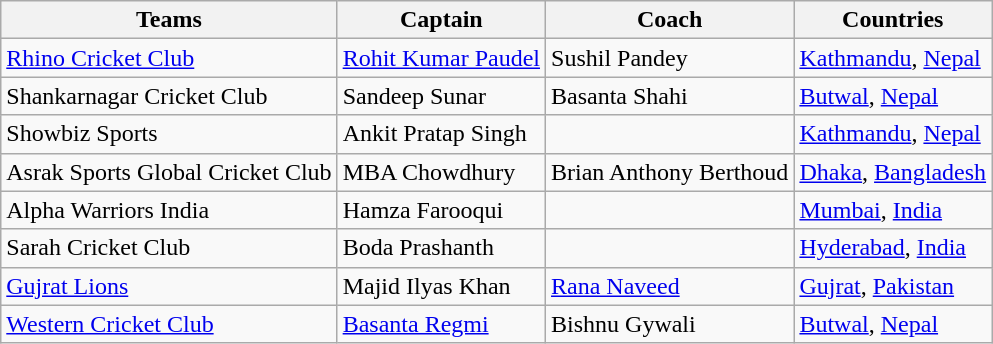<table class="wikitable">
<tr>
<th>Teams</th>
<th>Captain</th>
<th>Coach</th>
<th>Countries</th>
</tr>
<tr>
<td><a href='#'>Rhino Cricket Club</a></td>
<td><a href='#'>Rohit Kumar Paudel</a></td>
<td>Sushil Pandey</td>
<td><a href='#'>Kathmandu</a>, <a href='#'>Nepal</a></td>
</tr>
<tr>
<td>Shankarnagar Cricket Club</td>
<td>Sandeep Sunar</td>
<td>Basanta Shahi</td>
<td><a href='#'>Butwal</a>, <a href='#'>Nepal</a></td>
</tr>
<tr>
<td>Showbiz Sports</td>
<td>Ankit Pratap Singh</td>
<td></td>
<td><a href='#'>Kathmandu</a>, <a href='#'>Nepal</a></td>
</tr>
<tr>
<td>Asrak Sports Global Cricket Club</td>
<td>MBA Chowdhury</td>
<td>Brian Anthony Berthoud</td>
<td><a href='#'>Dhaka</a>, <a href='#'>Bangladesh</a></td>
</tr>
<tr>
<td>Alpha Warriors India</td>
<td>Hamza Farooqui</td>
<td></td>
<td><a href='#'>Mumbai</a>, <a href='#'>India</a></td>
</tr>
<tr>
<td>Sarah Cricket Club</td>
<td>Boda Prashanth</td>
<td></td>
<td><a href='#'>Hyderabad</a>, <a href='#'>India</a></td>
</tr>
<tr>
<td><a href='#'>Gujrat Lions</a></td>
<td>Majid Ilyas Khan</td>
<td><a href='#'>Rana Naveed</a></td>
<td><a href='#'>Gujrat</a>, <a href='#'>Pakistan</a></td>
</tr>
<tr>
<td><a href='#'>Western Cricket Club</a></td>
<td><a href='#'>Basanta Regmi</a></td>
<td>Bishnu Gywali</td>
<td><a href='#'>Butwal</a>, <a href='#'>Nepal</a></td>
</tr>
</table>
